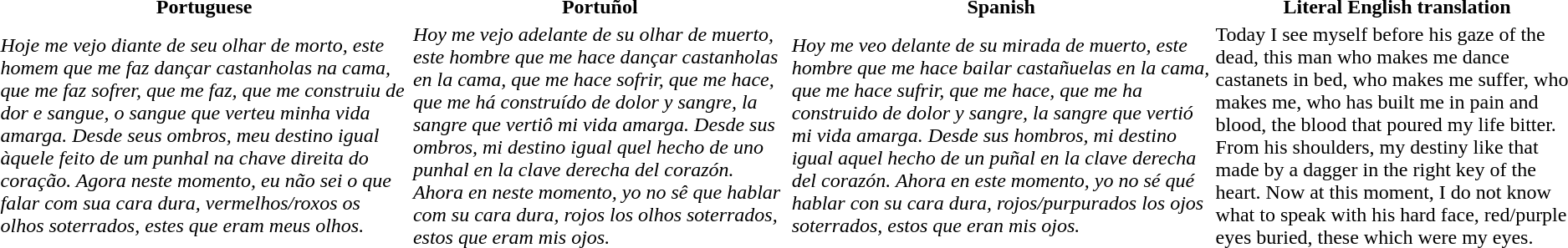<table>
<tr>
<th>Portuguese</th>
<th>Portuñol</th>
<th>Spanish</th>
<th>Literal English translation</th>
</tr>
<tr>
<td><em>Hoje me vejo diante de seu olhar de morto, este homem que me faz dançar castanholas na cama, que me faz sofrer, que me faz, que me construiu de dor e sangue, o sangue que verteu minha vida amarga. Desde seus ombros, meu destino igual àquele feito de um punhal na chave direita do coração. Agora neste momento, eu não sei o que falar com sua cara dura, vermelhos/roxos os olhos soterrados, estes que eram meus olhos.</em></td>
<td><em>Hoy me vejo adelante de su olhar de muerto, este hombre que me hace dançar castanholas en la cama, que me hace sofrir, que me hace, que me há construído de dolor y sangre, la sangre que vertiô mi vida amarga. Desde sus ombros, mi destino igual quel hecho de uno punhal en la clave derecha del corazón. Ahora en neste momento, yo no sê que hablar com su cara dura, rojos los olhos soterrados, estos que eram mis ojos.</em></td>
<td><em>Hoy me veo delante de su mirada de muerto, este hombre que me hace bailar castañuelas en la cama, que me hace sufrir, que me hace, que me ha construido de dolor y sangre, la sangre que vertió mi vida amarga. Desde sus hombros, mi destino igual aquel hecho de un puñal en la clave derecha del corazón. Ahora en este momento, yo no sé qué hablar con su cara dura, rojos/purpurados los ojos soterrados, estos que eran mis ojos.</em></td>
<td>Today I see myself before his gaze of the dead, this man who makes me dance castanets in bed, who makes me suffer, who makes me, who has built me in pain and blood, the blood that poured my life bitter. From his shoulders, my destiny like that made by a dagger in the right key of the heart. Now at this moment, I do not know what to speak with his hard face, red/purple eyes buried, these which were my eyes.</td>
</tr>
</table>
